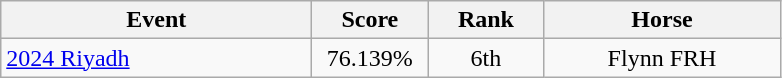<table class="wikitable" style="text-align: center;">
<tr ">
<th style="width:200px;">Event</th>
<th style="width:70px;">Score</th>
<th style="width:70px;">Rank</th>
<th style="width:150px;">Horse</th>
</tr>
<tr>
<td align=left> <a href='#'>2024 Riyadh</a></td>
<td>76.139%</td>
<td>6th</td>
<td>Flynn FRH</td>
</tr>
</table>
